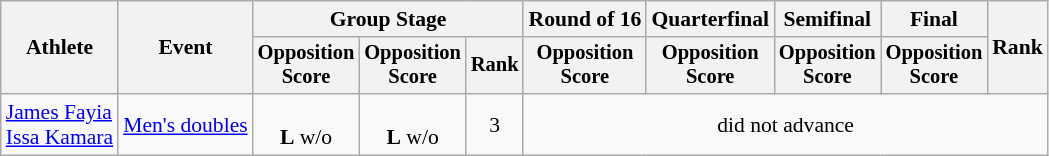<table class="wikitable" style="font-size:90%">
<tr>
<th rowspan=2>Athlete</th>
<th rowspan=2>Event</th>
<th colspan=3>Group Stage</th>
<th>Round of 16</th>
<th>Quarterfinal</th>
<th>Semifinal</th>
<th>Final</th>
<th rowspan=2>Rank</th>
</tr>
<tr style="font-size:95%">
<th>Opposition<br>Score</th>
<th>Opposition<br>Score</th>
<th>Rank</th>
<th>Opposition<br>Score</th>
<th>Opposition<br>Score</th>
<th>Opposition<br>Score</th>
<th>Opposition<br>Score</th>
</tr>
<tr align=center>
<td align=left><a href='#'>James Fayia</a><br><a href='#'>Issa Kamara</a></td>
<td align=left><a href='#'>Men's doubles</a></td>
<td><br><strong>L</strong> w/o</td>
<td><br><strong>L</strong> w/o</td>
<td>3</td>
<td colspan=5>did not advance</td>
</tr>
</table>
